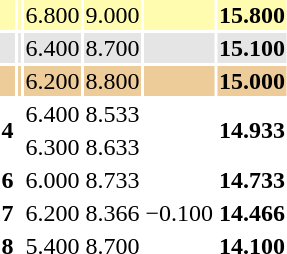<table>
<tr style="background:#fffcaf;">
<th scope=row style="text-align:center"></th>
<td style="text-align:left;"></td>
<td>6.800</td>
<td>9.000</td>
<td></td>
<td><strong>15.800</strong></td>
</tr>
<tr style="background:#e5e5e5;">
<th scope=row style="text-align:center"></th>
<td style="text-align:left;"></td>
<td>6.400</td>
<td>8.700</td>
<td></td>
<td><strong>15.100</strong></td>
</tr>
<tr style="background:#ec9;">
<th scope=row style="text-align:center"></th>
<td style="text-align:left;"></td>
<td>6.200</td>
<td>8.800</td>
<td></td>
<td><strong>15.000</strong></td>
</tr>
<tr>
<th rowspan=2 scope=row style="text-align:center">4</th>
<td style="text-align:left;"></td>
<td>6.400</td>
<td>8.533</td>
<td></td>
<td rowspan=2><strong>14.933</strong></td>
</tr>
<tr>
<td style="text-align:left;"></td>
<td>6.300</td>
<td>8.633</td>
<td></td>
</tr>
<tr>
<th scope=row style="text-align:center">6</th>
<td style="text-align:left;"></td>
<td>6.000</td>
<td>8.733</td>
<td></td>
<td><strong>14.733</strong></td>
</tr>
<tr>
<th scope=row style="text-align:center">7</th>
<td style="text-align:left;"></td>
<td>6.200</td>
<td>8.366</td>
<td>−0.100</td>
<td><strong>14.466</strong></td>
</tr>
<tr>
<th scope=row style="text-align:center">8</th>
<td style="text-align:left;"></td>
<td>5.400</td>
<td>8.700</td>
<td></td>
<td><strong>14.100</strong></td>
</tr>
</table>
